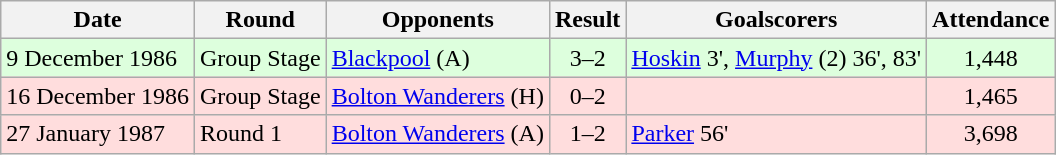<table class="wikitable">
<tr>
<th>Date</th>
<th>Round</th>
<th>Opponents</th>
<th>Result</th>
<th>Goalscorers</th>
<th>Attendance</th>
</tr>
<tr bgcolor="#ddffdd">
<td>9 December 1986</td>
<td>Group Stage</td>
<td><a href='#'>Blackpool</a> (A)</td>
<td align="center">3–2</td>
<td><a href='#'>Hoskin</a> 3', <a href='#'>Murphy</a> (2) 36', 83'</td>
<td align="center">1,448</td>
</tr>
<tr bgcolor="#ffdddd">
<td>16 December 1986</td>
<td>Group Stage</td>
<td><a href='#'>Bolton Wanderers</a> (H)</td>
<td align="center">0–2</td>
<td></td>
<td align="center">1,465</td>
</tr>
<tr bgcolor="#ffdddd">
<td>27 January 1987</td>
<td>Round 1</td>
<td><a href='#'>Bolton Wanderers</a> (A)</td>
<td align="center">1–2</td>
<td><a href='#'>Parker</a> 56'</td>
<td align="center">3,698</td>
</tr>
</table>
